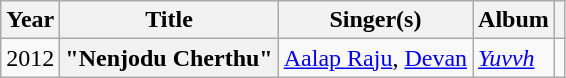<table class="wikitable sortable plainrowheaders">
<tr style="text-align:center;">
<th>Year</th>
<th>Title</th>
<th>Singer(s)</th>
<th>Album</th>
<th class="unsortable"></th>
</tr>
<tr>
<td>2012</td>
<th scope="row">"Nenjodu Cherthu"</th>
<td><a href='#'>Aalap Raju</a>, <a href='#'>Devan</a></td>
<td><em><a href='#'>Yuvvh</a></em></td>
<td></td>
</tr>
</table>
